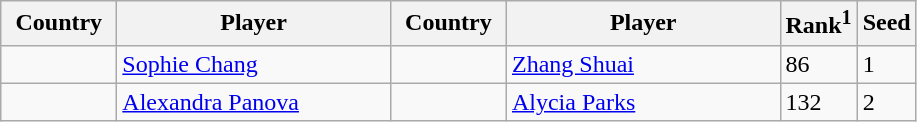<table class="sortable wikitable">
<tr>
<th width="70">Country</th>
<th width="175">Player</th>
<th width="70">Country</th>
<th width="175">Player</th>
<th>Rank<sup>1</sup></th>
<th>Seed</th>
</tr>
<tr>
<td></td>
<td><a href='#'>Sophie Chang</a></td>
<td></td>
<td><a href='#'>Zhang Shuai</a></td>
<td>86</td>
<td>1</td>
</tr>
<tr>
<td></td>
<td><a href='#'>Alexandra Panova</a></td>
<td></td>
<td><a href='#'>Alycia Parks</a></td>
<td>132</td>
<td>2</td>
</tr>
</table>
